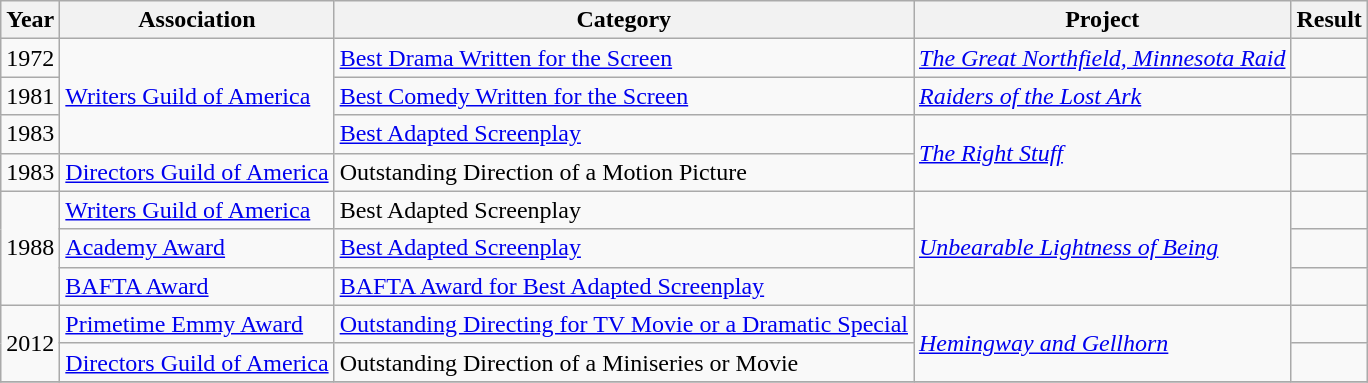<table class="wikitable">
<tr>
<th>Year</th>
<th>Association</th>
<th>Category</th>
<th>Project</th>
<th>Result</th>
</tr>
<tr>
<td>1972</td>
<td rowspan=3><a href='#'>Writers Guild of America</a></td>
<td><a href='#'>Best Drama Written for the Screen</a></td>
<td><em><a href='#'>The Great Northfield, Minnesota Raid</a></em></td>
<td></td>
</tr>
<tr>
<td>1981</td>
<td><a href='#'>Best Comedy Written for the Screen</a></td>
<td><em><a href='#'>Raiders of the Lost Ark</a></em></td>
<td></td>
</tr>
<tr>
<td>1983</td>
<td><a href='#'>Best Adapted Screenplay</a></td>
<td rowspan=2><em><a href='#'>The Right Stuff</a></em></td>
<td></td>
</tr>
<tr>
<td>1983</td>
<td><a href='#'>Directors Guild of America</a></td>
<td>Outstanding Direction of a Motion Picture</td>
<td></td>
</tr>
<tr>
<td rowspan=3>1988</td>
<td><a href='#'>Writers Guild of America</a></td>
<td>Best Adapted Screenplay</td>
<td rowspan=3><em><a href='#'>Unbearable Lightness of Being</a></em></td>
<td></td>
</tr>
<tr>
<td><a href='#'>Academy Award</a></td>
<td><a href='#'>Best Adapted Screenplay</a></td>
<td></td>
</tr>
<tr>
<td><a href='#'>BAFTA Award</a></td>
<td><a href='#'>BAFTA Award for Best Adapted Screenplay</a></td>
<td></td>
</tr>
<tr>
<td rowspan=2>2012</td>
<td><a href='#'>Primetime Emmy Award</a></td>
<td><a href='#'>Outstanding Directing for TV Movie or a Dramatic Special</a></td>
<td rowspan=2><em><a href='#'>Hemingway and Gellhorn</a></em></td>
<td></td>
</tr>
<tr>
<td><a href='#'>Directors Guild of America</a></td>
<td>Outstanding Direction of a Miniseries or Movie</td>
<td></td>
</tr>
<tr>
</tr>
</table>
